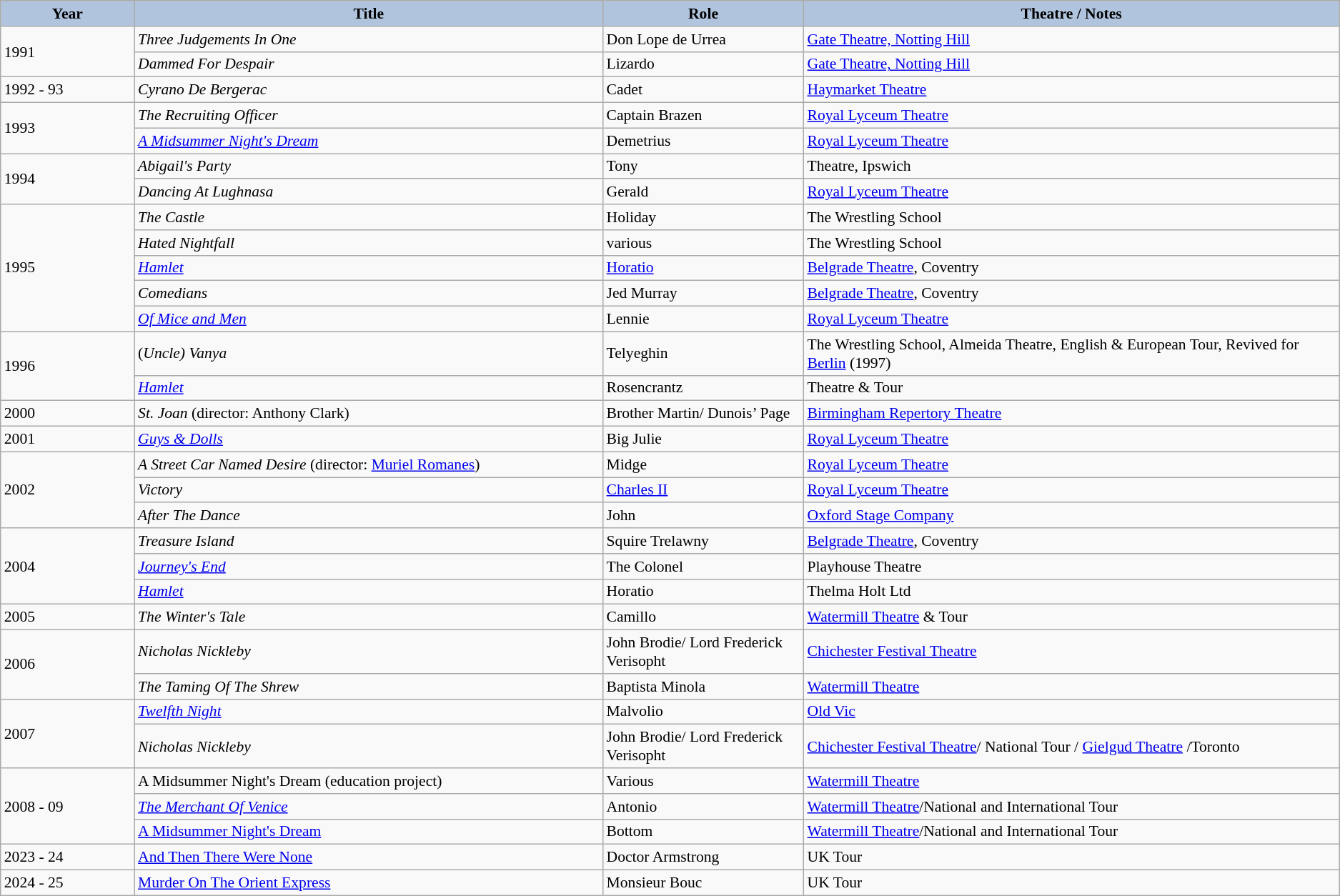<table class="wikitable" style="font-size:90%;">
<tr style="background:#ccc;  text-align:center;">
<th style="background:#b0c4de; width:10%;">Year</th>
<th style="background:#b0c4de; width:35%;">Title</th>
<th style="background:#b0c4de; width:1  5%;">Role</th>
<th style="background:#b0c4de; width:40%;">Theatre / Notes</th>
</tr>
<tr>
<td rowspan=2>1991</td>
<td><em>Three Judgements In One</em></td>
<td>Don Lope de Urrea</td>
<td><a href='#'>Gate Theatre, Notting Hill</a></td>
</tr>
<tr>
<td><em>Dammed For Despair</em></td>
<td>Lizardo</td>
<td><a href='#'>Gate Theatre, Notting Hill</a></td>
</tr>
<tr>
<td>1992 - 93</td>
<td><em>Cyrano De Bergerac</em></td>
<td>Cadet</td>
<td><a href='#'>Haymarket Theatre</a></td>
</tr>
<tr>
<td rowspan=2>1993</td>
<td><em>The Recruiting Officer</em></td>
<td>Captain Brazen</td>
<td><a href='#'>Royal Lyceum Theatre</a></td>
</tr>
<tr>
<td><em><a href='#'>A Midsummer Night's Dream</a></em></td>
<td>Demetrius</td>
<td><a href='#'>Royal Lyceum Theatre</a></td>
</tr>
<tr>
<td rowspan=2>1994</td>
<td><em>Abigail's Party</em></td>
<td>Tony</td>
<td>Theatre, Ipswich</td>
</tr>
<tr>
<td><em>Dancing At Lughnasa</em></td>
<td>Gerald</td>
<td><a href='#'>Royal Lyceum Theatre</a></td>
</tr>
<tr>
<td rowspan=5>1995</td>
<td><em>The Castle</em></td>
<td>Holiday</td>
<td>The Wrestling School</td>
</tr>
<tr>
<td><em>Hated Nightfall</em></td>
<td>various</td>
<td>The Wrestling School</td>
</tr>
<tr>
<td><em><a href='#'>Hamlet</a></em></td>
<td><a href='#'>Horatio</a></td>
<td><a href='#'>Belgrade Theatre</a>, Coventry</td>
</tr>
<tr>
<td><em>Comedians</em></td>
<td>Jed Murray</td>
<td><a href='#'>Belgrade Theatre</a>, Coventry</td>
</tr>
<tr>
<td><em><a href='#'>Of Mice and Men</a></em></td>
<td>Lennie</td>
<td><a href='#'>Royal Lyceum Theatre</a></td>
</tr>
<tr>
<td rowspan=2>1996</td>
<td>(<em>Uncle) Vanya</em></td>
<td>Telyeghin</td>
<td>The Wrestling School, Almeida Theatre, English & European Tour, Revived for <a href='#'>Berlin</a> (1997)</td>
</tr>
<tr>
<td><em><a href='#'>Hamlet</a></em></td>
<td>Rosencrantz</td>
<td>Theatre & Tour</td>
</tr>
<tr>
<td>2000</td>
<td><em>St. Joan</em> (director: Anthony Clark)</td>
<td>Brother Martin/ Dunois’ Page</td>
<td><a href='#'>Birmingham Repertory Theatre</a></td>
</tr>
<tr>
<td>2001</td>
<td><em><a href='#'>Guys & Dolls</a></em></td>
<td>Big Julie</td>
<td><a href='#'>Royal Lyceum Theatre</a></td>
</tr>
<tr>
<td rowspan=3>2002</td>
<td><em>A Street Car Named Desire</em> (director: <a href='#'>Muriel Romanes</a>)</td>
<td>Midge</td>
<td><a href='#'>Royal Lyceum Theatre</a></td>
</tr>
<tr>
<td><em>Victory</em></td>
<td><a href='#'>Charles II</a></td>
<td><a href='#'>Royal Lyceum Theatre</a></td>
</tr>
<tr>
<td><em>After The Dance</em></td>
<td>John</td>
<td><a href='#'>Oxford Stage Company</a></td>
</tr>
<tr>
<td rowspan=3>2004</td>
<td><em>Treasure Island</em></td>
<td>Squire Trelawny</td>
<td><a href='#'>Belgrade Theatre</a>, Coventry</td>
</tr>
<tr>
<td><em><a href='#'>Journey's End</a></em></td>
<td>The Colonel</td>
<td>Playhouse Theatre</td>
</tr>
<tr>
<td><em><a href='#'>Hamlet</a></em></td>
<td>Horatio</td>
<td>Thelma Holt Ltd</td>
</tr>
<tr>
<td>2005</td>
<td><em>The Winter's Tale</em></td>
<td>Camillo</td>
<td><a href='#'>Watermill Theatre</a> & Tour</td>
</tr>
<tr>
<td rowspan=2>2006</td>
<td><em>Nicholas Nickleby</em></td>
<td>John Brodie/ Lord Frederick Verisopht</td>
<td><a href='#'>Chichester Festival Theatre</a></td>
</tr>
<tr>
<td><em>The Taming Of The Shrew</em></td>
<td>Baptista Minola</td>
<td><a href='#'>Watermill Theatre</a></td>
</tr>
<tr>
<td rowspan=2>2007</td>
<td><em><a href='#'>Twelfth Night</a></em></td>
<td>Malvolio</td>
<td><a href='#'>Old Vic</a></td>
</tr>
<tr>
<td><em>Nicholas Nickleby</em></td>
<td>John Brodie/ Lord Frederick Verisopht</td>
<td><a href='#'>Chichester Festival Theatre</a>/ National Tour / <a href='#'>Gielgud Theatre</a> /Toronto</td>
</tr>
<tr>
<td rowspan=3>2008 - 09</td>
<td>A Midsummer Night's Dream (education project)</td>
<td>Various</td>
<td><a href='#'>Watermill Theatre</a></td>
</tr>
<tr>
<td><em><a href='#'>The Merchant Of Venice</a></em></td>
<td>Antonio</td>
<td><a href='#'>Watermill Theatre</a>/National and International Tour</td>
</tr>
<tr>
<td><a href='#'>A Midsummer Night's Dream</a></td>
<td>Bottom</td>
<td><a href='#'>Watermill Theatre</a>/National and International Tour</td>
</tr>
<tr>
<td>2023 - 24</td>
<td><a href='#'>And Then There Were None</a></td>
<td>Doctor Armstrong</td>
<td>UK Tour</td>
</tr>
<tr>
<td>2024 - 25</td>
<td><a href='#'>Murder On The Orient Express</a></td>
<td>Monsieur Bouc</td>
<td>UK Tour</td>
</tr>
</table>
